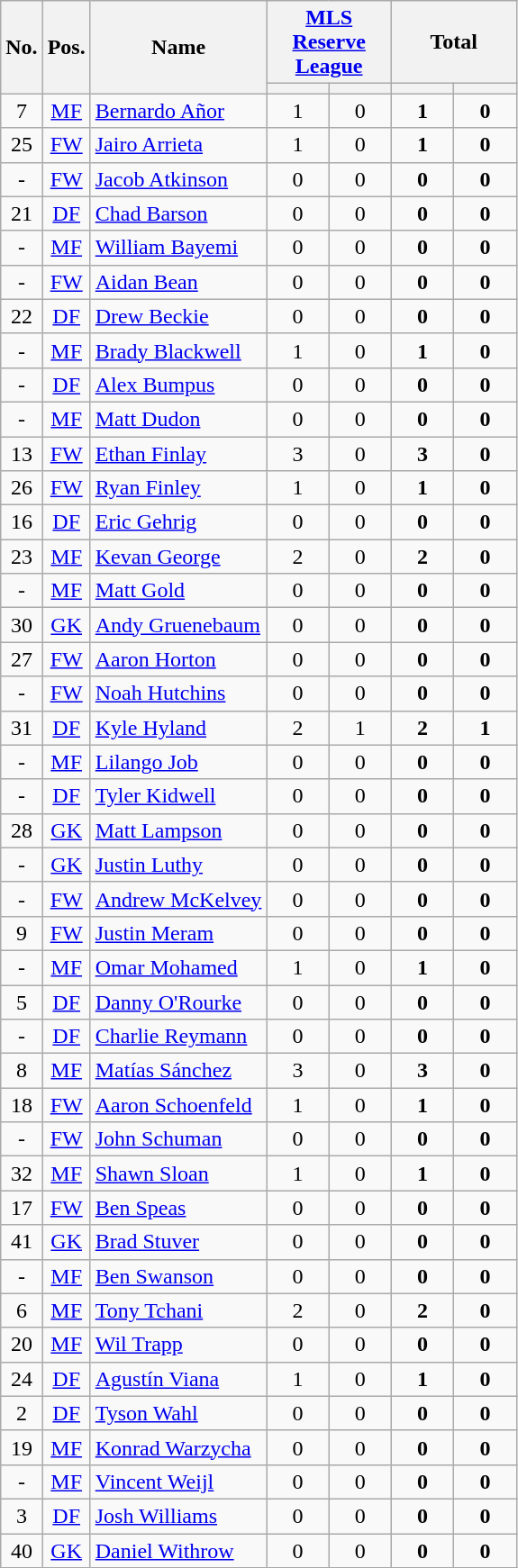<table class="wikitable sortable" style="text-align: center;">
<tr>
<th rowspan=2>No.</th>
<th rowspan=2>Pos.</th>
<th rowspan=2>Name</th>
<th colspan=2 style="width:85px;"><a href='#'>MLS Reserve League</a></th>
<th colspan=2 style="width:85px;"><strong>Total</strong></th>
</tr>
<tr>
<th></th>
<th></th>
<th></th>
<th></th>
</tr>
<tr>
<td>7</td>
<td><a href='#'>MF</a></td>
<td align=left> <a href='#'>Bernardo Añor</a></td>
<td>1</td>
<td>0</td>
<td><strong>1</strong></td>
<td><strong>0</strong></td>
</tr>
<tr>
<td>25</td>
<td><a href='#'>FW</a></td>
<td align=left> <a href='#'>Jairo Arrieta</a></td>
<td>1</td>
<td>0</td>
<td><strong>1</strong></td>
<td><strong>0</strong></td>
</tr>
<tr>
<td>-</td>
<td><a href='#'>FW</a></td>
<td align=left> <a href='#'>Jacob Atkinson</a></td>
<td>0</td>
<td>0</td>
<td><strong>0</strong></td>
<td><strong>0</strong></td>
</tr>
<tr>
<td>21</td>
<td><a href='#'>DF</a></td>
<td align=left> <a href='#'>Chad Barson</a></td>
<td>0</td>
<td>0</td>
<td><strong>0</strong></td>
<td><strong>0</strong></td>
</tr>
<tr>
<td>-</td>
<td><a href='#'>MF</a></td>
<td align=left> <a href='#'>William Bayemi</a></td>
<td>0</td>
<td>0</td>
<td><strong>0</strong></td>
<td><strong>0</strong></td>
</tr>
<tr>
<td>-</td>
<td><a href='#'>FW</a></td>
<td align=left> <a href='#'>Aidan Bean</a></td>
<td>0</td>
<td>0</td>
<td><strong>0</strong></td>
<td><strong>0</strong></td>
</tr>
<tr>
<td>22</td>
<td><a href='#'>DF</a></td>
<td align=left> <a href='#'>Drew Beckie</a></td>
<td>0</td>
<td>0</td>
<td><strong>0</strong></td>
<td><strong>0</strong></td>
</tr>
<tr>
<td>-</td>
<td><a href='#'>MF</a></td>
<td align=left> <a href='#'>Brady Blackwell</a></td>
<td>1</td>
<td>0</td>
<td><strong>1</strong></td>
<td><strong>0</strong></td>
</tr>
<tr>
<td>-</td>
<td><a href='#'>DF</a></td>
<td align=left> <a href='#'>Alex Bumpus</a></td>
<td>0</td>
<td>0</td>
<td><strong>0</strong></td>
<td><strong>0</strong></td>
</tr>
<tr>
<td>-</td>
<td><a href='#'>MF</a></td>
<td align=left> <a href='#'>Matt Dudon</a></td>
<td>0</td>
<td>0</td>
<td><strong>0</strong></td>
<td><strong>0</strong></td>
</tr>
<tr>
<td>13</td>
<td><a href='#'>FW</a></td>
<td align=left> <a href='#'>Ethan Finlay</a></td>
<td>3</td>
<td>0</td>
<td><strong>3</strong></td>
<td><strong>0</strong></td>
</tr>
<tr>
<td>26</td>
<td><a href='#'>FW</a></td>
<td align=left> <a href='#'>Ryan Finley</a></td>
<td>1</td>
<td>0</td>
<td><strong>1</strong></td>
<td><strong>0</strong></td>
</tr>
<tr>
<td>16</td>
<td><a href='#'>DF</a></td>
<td align=left> <a href='#'>Eric Gehrig</a></td>
<td>0</td>
<td>0</td>
<td><strong>0</strong></td>
<td><strong>0</strong></td>
</tr>
<tr>
<td>23</td>
<td><a href='#'>MF</a></td>
<td align=left> <a href='#'>Kevan George</a></td>
<td>2</td>
<td>0</td>
<td><strong>2</strong></td>
<td><strong>0</strong></td>
</tr>
<tr>
<td>-</td>
<td><a href='#'>MF</a></td>
<td align=left> <a href='#'>Matt Gold</a></td>
<td>0</td>
<td>0</td>
<td><strong>0</strong></td>
<td><strong>0</strong></td>
</tr>
<tr>
<td>30</td>
<td><a href='#'>GK</a></td>
<td align=left> <a href='#'>Andy Gruenebaum</a></td>
<td>0</td>
<td>0</td>
<td><strong>0</strong></td>
<td><strong>0</strong></td>
</tr>
<tr>
<td>27</td>
<td><a href='#'>FW</a></td>
<td align=left> <a href='#'>Aaron Horton</a></td>
<td>0</td>
<td>0</td>
<td><strong>0</strong></td>
<td><strong>0</strong></td>
</tr>
<tr>
<td>-</td>
<td><a href='#'>FW</a></td>
<td align=left> <a href='#'>Noah Hutchins</a></td>
<td>0</td>
<td>0</td>
<td><strong>0</strong></td>
<td><strong>0</strong></td>
</tr>
<tr>
<td>31</td>
<td><a href='#'>DF</a></td>
<td align=left> <a href='#'>Kyle Hyland</a></td>
<td>2</td>
<td>1</td>
<td><strong>2</strong></td>
<td><strong>1</strong></td>
</tr>
<tr>
<td>-</td>
<td><a href='#'>MF</a></td>
<td align=left> <a href='#'>Lilango Job</a></td>
<td>0</td>
<td>0</td>
<td><strong>0</strong></td>
<td><strong>0</strong></td>
</tr>
<tr>
<td>-</td>
<td><a href='#'>DF</a></td>
<td align=left> <a href='#'>Tyler Kidwell</a></td>
<td>0</td>
<td>0</td>
<td><strong>0</strong></td>
<td><strong>0</strong></td>
</tr>
<tr>
<td>28</td>
<td><a href='#'>GK</a></td>
<td align=left> <a href='#'>Matt Lampson</a></td>
<td>0</td>
<td>0</td>
<td><strong>0</strong></td>
<td><strong>0</strong></td>
</tr>
<tr>
<td>-</td>
<td><a href='#'>GK</a></td>
<td align=left> <a href='#'>Justin Luthy</a></td>
<td>0</td>
<td>0</td>
<td><strong>0</strong></td>
<td><strong>0</strong></td>
</tr>
<tr>
<td>-</td>
<td><a href='#'>FW</a></td>
<td align=left> <a href='#'>Andrew McKelvey</a></td>
<td>0</td>
<td>0</td>
<td><strong>0</strong></td>
<td><strong>0</strong></td>
</tr>
<tr>
<td>9</td>
<td><a href='#'>FW</a></td>
<td align=left> <a href='#'>Justin Meram</a></td>
<td>0</td>
<td>0</td>
<td><strong>0</strong></td>
<td><strong>0</strong></td>
</tr>
<tr>
<td>-</td>
<td><a href='#'>MF</a></td>
<td align=left> <a href='#'>Omar Mohamed</a></td>
<td>1</td>
<td>0</td>
<td><strong>1</strong></td>
<td><strong>0</strong></td>
</tr>
<tr>
<td>5</td>
<td><a href='#'>DF</a></td>
<td align=left> <a href='#'>Danny O'Rourke</a></td>
<td>0</td>
<td>0</td>
<td><strong>0</strong></td>
<td><strong>0</strong></td>
</tr>
<tr>
<td>-</td>
<td><a href='#'>DF</a></td>
<td align=left> <a href='#'>Charlie Reymann</a></td>
<td>0</td>
<td>0</td>
<td><strong>0</strong></td>
<td><strong>0</strong></td>
</tr>
<tr>
<td>8</td>
<td><a href='#'>MF</a></td>
<td align=left> <a href='#'>Matías Sánchez</a></td>
<td>3</td>
<td>0</td>
<td><strong>3</strong></td>
<td><strong>0</strong></td>
</tr>
<tr>
<td>18</td>
<td><a href='#'>FW</a></td>
<td align=left> <a href='#'>Aaron Schoenfeld</a></td>
<td>1</td>
<td>0</td>
<td><strong>1</strong></td>
<td><strong>0</strong></td>
</tr>
<tr>
<td>-</td>
<td><a href='#'>FW</a></td>
<td align=left> <a href='#'>John Schuman</a></td>
<td>0</td>
<td>0</td>
<td><strong>0</strong></td>
<td><strong>0</strong></td>
</tr>
<tr>
<td>32</td>
<td><a href='#'>MF</a></td>
<td align=left> <a href='#'>Shawn Sloan</a></td>
<td>1</td>
<td>0</td>
<td><strong>1</strong></td>
<td><strong>0</strong></td>
</tr>
<tr>
<td>17</td>
<td><a href='#'>FW</a></td>
<td align=left> <a href='#'>Ben Speas</a></td>
<td>0</td>
<td>0</td>
<td><strong>0</strong></td>
<td><strong>0</strong></td>
</tr>
<tr>
<td>41</td>
<td><a href='#'>GK</a></td>
<td align=left> <a href='#'>Brad Stuver</a></td>
<td>0</td>
<td>0</td>
<td><strong>0</strong></td>
<td><strong>0</strong></td>
</tr>
<tr>
<td>-</td>
<td><a href='#'>MF</a></td>
<td align=left> <a href='#'>Ben Swanson</a></td>
<td>0</td>
<td>0</td>
<td><strong>0</strong></td>
<td><strong>0</strong></td>
</tr>
<tr>
<td>6</td>
<td><a href='#'>MF</a></td>
<td align=left> <a href='#'>Tony Tchani</a></td>
<td>2</td>
<td>0</td>
<td><strong>2</strong></td>
<td><strong>0</strong></td>
</tr>
<tr>
<td>20</td>
<td><a href='#'>MF</a></td>
<td align=left> <a href='#'>Wil Trapp</a></td>
<td>0</td>
<td>0</td>
<td><strong>0</strong></td>
<td><strong>0</strong></td>
</tr>
<tr>
<td>24</td>
<td><a href='#'>DF</a></td>
<td align=left> <a href='#'>Agustín Viana</a></td>
<td>1</td>
<td>0</td>
<td><strong>1</strong></td>
<td><strong>0</strong></td>
</tr>
<tr>
<td>2</td>
<td><a href='#'>DF</a></td>
<td align=left> <a href='#'>Tyson Wahl</a></td>
<td>0</td>
<td>0</td>
<td><strong>0</strong></td>
<td><strong>0</strong></td>
</tr>
<tr>
<td>19</td>
<td><a href='#'>MF</a></td>
<td align=left> <a href='#'>Konrad Warzycha</a></td>
<td>0</td>
<td>0</td>
<td><strong>0</strong></td>
<td><strong>0</strong></td>
</tr>
<tr>
<td>-</td>
<td><a href='#'>MF</a></td>
<td align=left> <a href='#'>Vincent Weijl</a></td>
<td>0</td>
<td>0</td>
<td><strong>0</strong></td>
<td><strong>0</strong></td>
</tr>
<tr>
<td>3</td>
<td><a href='#'>DF</a></td>
<td align=left> <a href='#'>Josh Williams</a></td>
<td>0</td>
<td>0</td>
<td><strong>0</strong></td>
<td><strong>0</strong></td>
</tr>
<tr>
<td>40</td>
<td><a href='#'>GK</a></td>
<td align=left> <a href='#'>Daniel Withrow</a></td>
<td>0</td>
<td>0</td>
<td><strong>0</strong></td>
<td><strong>0</strong></td>
</tr>
</table>
